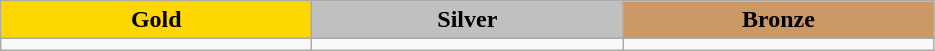<table class="wikitable" style="text-align:left">
<tr align="center">
<td width=200 bgcolor=gold><strong>Gold</strong></td>
<td width=200 bgcolor=silver><strong>Silver</strong></td>
<td width=200 bgcolor=CC9966><strong>Bronze</strong></td>
</tr>
<tr>
<td></td>
<td></td>
<td></td>
</tr>
</table>
